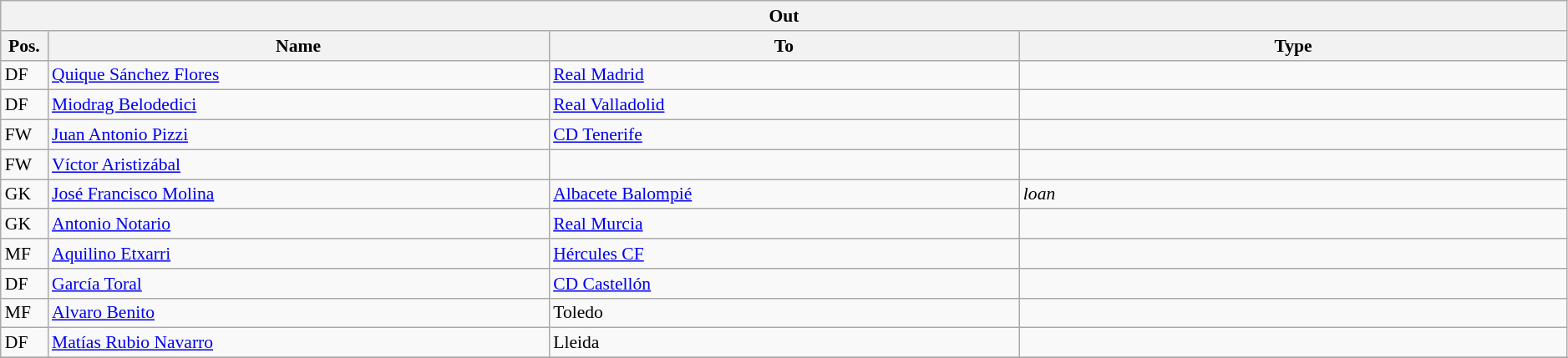<table class="wikitable" style="font-size:90%;width:99%;">
<tr>
<th colspan="4">Out</th>
</tr>
<tr>
<th width=3%>Pos.</th>
<th width=32%>Name</th>
<th width=30%>To</th>
<th width=35%>Type</th>
</tr>
<tr>
<td>DF</td>
<td><a href='#'>Quique Sánchez Flores</a></td>
<td><a href='#'>Real Madrid</a></td>
<td></td>
</tr>
<tr>
<td>DF</td>
<td><a href='#'>Miodrag Belodedici</a></td>
<td><a href='#'>Real Valladolid</a></td>
<td></td>
</tr>
<tr>
<td>FW</td>
<td><a href='#'>Juan Antonio Pizzi</a></td>
<td><a href='#'>CD Tenerife</a></td>
<td></td>
</tr>
<tr>
<td>FW</td>
<td><a href='#'>Víctor Aristizábal</a></td>
<td></td>
<td></td>
</tr>
<tr>
<td>GK</td>
<td><a href='#'>José Francisco Molina</a></td>
<td><a href='#'>Albacete Balompié</a></td>
<td><em>loan</em></td>
</tr>
<tr>
<td>GK</td>
<td><a href='#'>Antonio Notario</a></td>
<td><a href='#'>Real Murcia</a></td>
<td></td>
</tr>
<tr>
<td>MF</td>
<td><a href='#'>Aquilino Etxarri</a></td>
<td><a href='#'>Hércules CF</a></td>
<td></td>
</tr>
<tr>
<td>DF</td>
<td><a href='#'>García Toral</a></td>
<td><a href='#'>CD Castellón</a></td>
<td></td>
</tr>
<tr>
<td>MF</td>
<td><a href='#'>Alvaro Benito</a></td>
<td>Toledo</td>
<td></td>
</tr>
<tr>
<td>DF</td>
<td><a href='#'>Matías Rubio Navarro</a></td>
<td>Lleida</td>
<td></td>
</tr>
<tr>
</tr>
</table>
